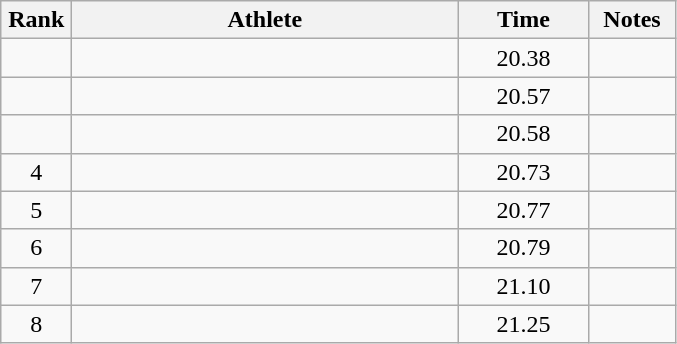<table class="wikitable" style="text-align:center">
<tr>
<th width=40>Rank</th>
<th width=250>Athlete</th>
<th width=80>Time</th>
<th width=50>Notes</th>
</tr>
<tr>
<td></td>
<td align=left></td>
<td>20.38</td>
<td></td>
</tr>
<tr>
<td></td>
<td align=left></td>
<td>20.57</td>
<td></td>
</tr>
<tr>
<td></td>
<td align=left></td>
<td>20.58</td>
<td></td>
</tr>
<tr>
<td>4</td>
<td align=left></td>
<td>20.73</td>
<td></td>
</tr>
<tr>
<td>5</td>
<td align=left></td>
<td>20.77</td>
<td></td>
</tr>
<tr>
<td>6</td>
<td align=left></td>
<td>20.79</td>
<td></td>
</tr>
<tr>
<td>7</td>
<td align=left></td>
<td>21.10</td>
<td></td>
</tr>
<tr>
<td>8</td>
<td align=left></td>
<td>21.25</td>
<td></td>
</tr>
</table>
